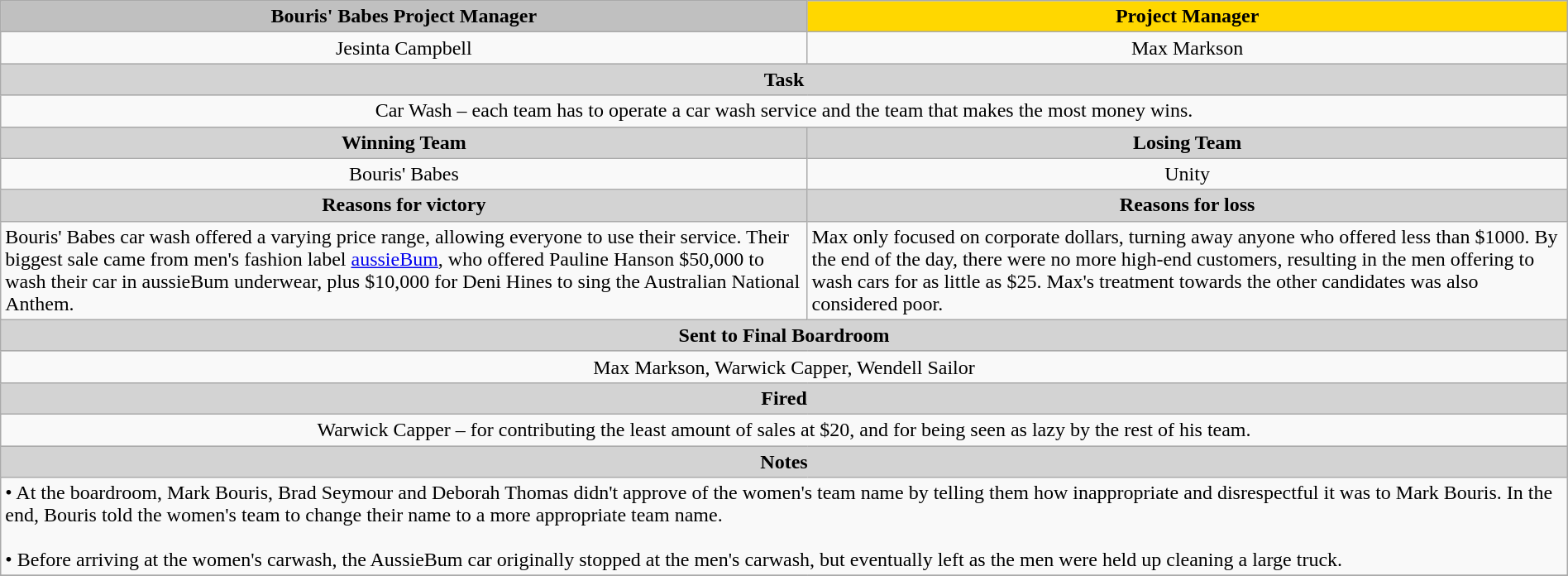<table class="wikitable" style="text-align: center; width:100%">
<tr>
<th style="text-align:center; background:silver;">Bouris' Babes Project Manager</th>
<th style="text-align:center; background:gold;"> Project Manager</th>
</tr>
<tr>
<td>Jesinta Campbell</td>
<td>Max Markson</td>
</tr>
<tr>
<th colspan="2" style="text-align:center; background:lightgrey;">Task</th>
</tr>
<tr>
<td colspan="2">Car Wash – each team has to operate a car wash service and the team that makes the most money wins.</td>
</tr>
<tr>
<th style="text-align:center; background:lightgrey;">Winning Team</th>
<th style="text-align:center; background:lightgrey;">Losing Team</th>
</tr>
<tr>
<td>Bouris' Babes</td>
<td>Unity</td>
</tr>
<tr>
<th style="text-align:center; background:lightgrey;">Reasons for victory</th>
<th style="text-align:center; background:lightgrey;">Reasons for loss</th>
</tr>
<tr style="text-align: left;">
<td>Bouris' Babes car wash offered a varying price range, allowing everyone to use their service. Their biggest sale came from men's fashion label <a href='#'>aussieBum</a>, who offered Pauline Hanson $50,000 to wash their car in aussieBum underwear, plus $10,000 for Deni Hines to sing the Australian National Anthem.</td>
<td>Max only focused on corporate dollars, turning away anyone who offered less than $1000. By the end of the day, there were no more high-end customers, resulting in the men offering to wash cars for as little as $25. Max's treatment towards the other candidates was also considered poor.</td>
</tr>
<tr>
<th colspan="2" style="text-align:center; background:lightgrey;">Sent to Final Boardroom</th>
</tr>
<tr>
<td colspan="2">Max Markson, Warwick Capper, Wendell Sailor</td>
</tr>
<tr>
<th colspan="2" style="text-align:center; background:lightgrey;">Fired</th>
</tr>
<tr>
<td colspan="2">Warwick Capper – for contributing the least amount of sales at $20, and for being seen as lazy by the rest of his team.</td>
</tr>
<tr>
<th colspan="2" style="text-align:center; background:lightgrey;">Notes</th>
</tr>
<tr style="text-align: left;">
<td colspan="2">• At the boardroom, Mark Bouris, Brad Seymour and Deborah Thomas didn't approve of the women's team name by telling them how inappropriate and disrespectful it was to Mark Bouris. In the end, Bouris told the women's team to change their name to a more appropriate team name.<br><br>• Before arriving at the women's carwash, the AussieBum car originally stopped at the men's carwash, but eventually left as the men were held up cleaning a large truck.</td>
</tr>
<tr>
</tr>
</table>
